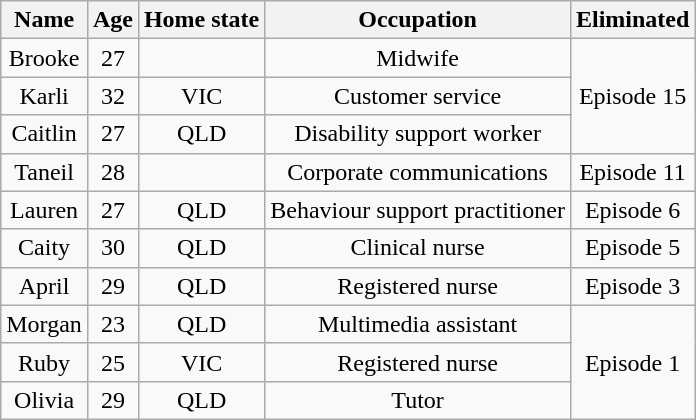<table class="wikitable plainrowheaders" style="text-align:center">
<tr>
<th scope="col">Name</th>
<th scope="col">Age</th>
<th scope="col">Home state</th>
<th scope="col">Occupation</th>
<th scope="col">Eliminated</th>
</tr>
<tr>
<td>Brooke</td>
<td>27</td>
<td></td>
<td>Midwife</td>
<td rowspan="3">Episode 15</td>
</tr>
<tr>
<td>Karli</td>
<td>32</td>
<td>VIC</td>
<td>Customer service</td>
</tr>
<tr>
<td>Caitlin</td>
<td>27</td>
<td>QLD</td>
<td>Disability support worker</td>
</tr>
<tr>
<td>Taneil</td>
<td>28</td>
<td></td>
<td>Corporate communications</td>
<td>Episode 11</td>
</tr>
<tr>
<td>Lauren</td>
<td>27</td>
<td>QLD</td>
<td>Behaviour support practitioner</td>
<td>Episode 6</td>
</tr>
<tr>
<td>Caity</td>
<td>30</td>
<td>QLD</td>
<td>Clinical nurse</td>
<td>Episode 5</td>
</tr>
<tr>
<td>April</td>
<td>29</td>
<td>QLD</td>
<td>Registered nurse</td>
<td>Episode 3</td>
</tr>
<tr>
<td>Morgan</td>
<td>23</td>
<td>QLD</td>
<td>Multimedia assistant</td>
<td rowspan="3">Episode 1</td>
</tr>
<tr>
<td>Ruby</td>
<td>25</td>
<td>VIC</td>
<td>Registered nurse</td>
</tr>
<tr>
<td>Olivia</td>
<td>29</td>
<td>QLD</td>
<td>Tutor</td>
</tr>
</table>
